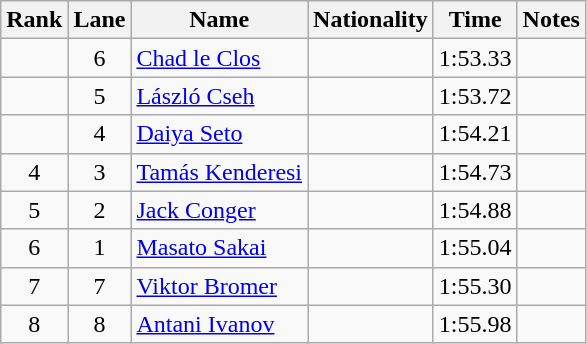<table class="wikitable sortable" style="text-align:center">
<tr>
<th>Rank</th>
<th>Lane</th>
<th>Name</th>
<th>Nationality</th>
<th>Time</th>
<th>Notes</th>
</tr>
<tr>
<td></td>
<td>6</td>
<td align=left><a href='#'>Chad le Clos</a></td>
<td align=left></td>
<td>1:53.33</td>
<td></td>
</tr>
<tr>
<td></td>
<td>5</td>
<td align=left><a href='#'>László Cseh</a></td>
<td align=left></td>
<td>1:53.72</td>
<td></td>
</tr>
<tr>
<td></td>
<td>4</td>
<td align=left><a href='#'>Daiya Seto</a></td>
<td align=left></td>
<td>1:54.21</td>
<td></td>
</tr>
<tr>
<td>4</td>
<td>3</td>
<td align=left><a href='#'>Tamás Kenderesi</a></td>
<td align=left></td>
<td>1:54.73</td>
<td></td>
</tr>
<tr>
<td>5</td>
<td>2</td>
<td align=left><a href='#'>Jack Conger</a></td>
<td align=left></td>
<td>1:54.88</td>
<td></td>
</tr>
<tr>
<td>6</td>
<td>1</td>
<td align=left><a href='#'>Masato Sakai</a></td>
<td align=left></td>
<td>1:55.04</td>
<td></td>
</tr>
<tr>
<td>7</td>
<td>7</td>
<td align=left><a href='#'>Viktor Bromer</a></td>
<td align=left></td>
<td>1:55.30</td>
<td></td>
</tr>
<tr>
<td>8</td>
<td>8</td>
<td align=left><a href='#'>Antani Ivanov</a></td>
<td align=left></td>
<td>1:55.98</td>
<td></td>
</tr>
</table>
